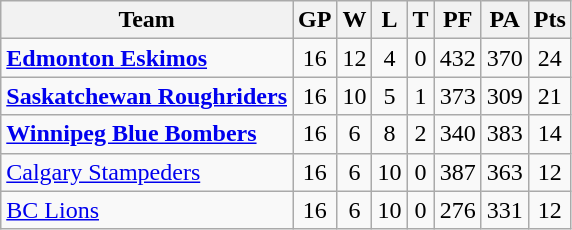<table class="wikitable" style="float:left; margin-right:1em">
<tr>
<th>Team</th>
<th>GP</th>
<th>W</th>
<th>L</th>
<th>T</th>
<th>PF</th>
<th>PA</th>
<th>Pts</th>
</tr>
<tr align="center">
<td align="left"><strong><a href='#'>Edmonton Eskimos</a></strong></td>
<td>16</td>
<td>12</td>
<td>4</td>
<td>0</td>
<td>432</td>
<td>370</td>
<td>24</td>
</tr>
<tr align="center">
<td align="left"><strong><a href='#'>Saskatchewan Roughriders</a></strong></td>
<td>16</td>
<td>10</td>
<td>5</td>
<td>1</td>
<td>373</td>
<td>309</td>
<td>21</td>
</tr>
<tr align="center">
<td align="left"><strong><a href='#'>Winnipeg Blue Bombers</a></strong></td>
<td>16</td>
<td>6</td>
<td>8</td>
<td>2</td>
<td>340</td>
<td>383</td>
<td>14</td>
</tr>
<tr align="center">
<td align="left"><a href='#'>Calgary Stampeders</a></td>
<td>16</td>
<td>6</td>
<td>10</td>
<td>0</td>
<td>387</td>
<td>363</td>
<td>12</td>
</tr>
<tr align="center">
<td align="left"><a href='#'>BC Lions</a></td>
<td>16</td>
<td>6</td>
<td>10</td>
<td>0</td>
<td>276</td>
<td>331</td>
<td>12</td>
</tr>
</table>
